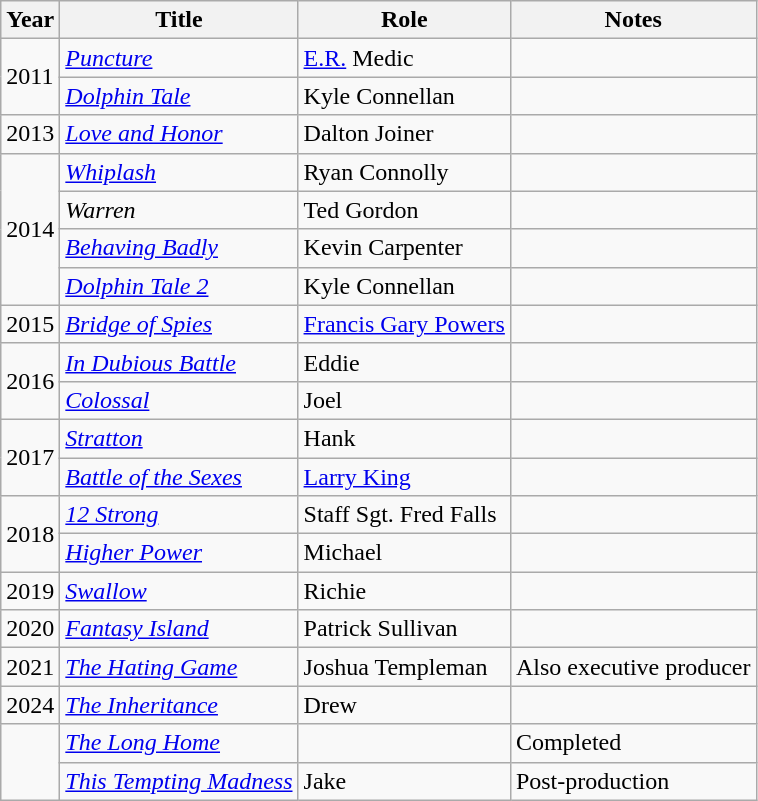<table class="wikitable sortable">
<tr>
<th>Year</th>
<th>Title</th>
<th>Role</th>
<th class="unsortable">Notes</th>
</tr>
<tr>
<td rowspan="2">2011</td>
<td><em><a href='#'>Puncture</a></em></td>
<td><a href='#'>E.R.</a> Medic</td>
<td></td>
</tr>
<tr>
<td><em><a href='#'>Dolphin Tale</a></em></td>
<td>Kyle Connellan</td>
<td></td>
</tr>
<tr>
<td>2013</td>
<td><em><a href='#'>Love and Honor</a></em></td>
<td>Dalton Joiner</td>
<td></td>
</tr>
<tr>
<td rowspan="4">2014</td>
<td><em><a href='#'>Whiplash</a></em></td>
<td>Ryan Connolly</td>
<td></td>
</tr>
<tr>
<td><em>Warren</em></td>
<td>Ted Gordon</td>
<td></td>
</tr>
<tr>
<td><em><a href='#'>Behaving Badly</a></em></td>
<td>Kevin Carpenter</td>
<td></td>
</tr>
<tr>
<td><em><a href='#'>Dolphin Tale 2</a></em></td>
<td>Kyle Connellan</td>
<td></td>
</tr>
<tr>
<td>2015</td>
<td><em><a href='#'>Bridge of Spies</a></em></td>
<td><a href='#'>Francis Gary Powers</a></td>
<td></td>
</tr>
<tr>
<td rowspan="2">2016</td>
<td><em><a href='#'>In Dubious Battle</a></em></td>
<td>Eddie</td>
<td></td>
</tr>
<tr>
<td><em><a href='#'>Colossal</a></em></td>
<td>Joel</td>
<td></td>
</tr>
<tr>
<td rowspan="2">2017</td>
<td><em><a href='#'>Stratton</a></em></td>
<td>Hank</td>
<td></td>
</tr>
<tr>
<td><em><a href='#'>Battle of the Sexes</a></em></td>
<td><a href='#'>Larry King</a></td>
<td></td>
</tr>
<tr>
<td rowspan="2">2018</td>
<td><em><a href='#'>12 Strong</a></em></td>
<td>Staff Sgt. Fred Falls</td>
<td></td>
</tr>
<tr>
<td><em><a href='#'>Higher Power</a></em></td>
<td>Michael</td>
<td></td>
</tr>
<tr>
<td>2019</td>
<td><em><a href='#'>Swallow</a></em></td>
<td>Richie</td>
<td></td>
</tr>
<tr>
<td>2020</td>
<td><em><a href='#'>Fantasy Island</a></em></td>
<td>Patrick Sullivan</td>
<td></td>
</tr>
<tr>
<td>2021</td>
<td><em><a href='#'>The Hating Game</a></em></td>
<td>Joshua Templeman</td>
<td>Also executive producer</td>
</tr>
<tr>
<td>2024</td>
<td><em><a href='#'>The Inheritance</a></em></td>
<td>Drew</td>
<td></td>
</tr>
<tr>
<td rowspan="2"></td>
<td><em><a href='#'>The Long Home</a></em></td>
<td></td>
<td>Completed</td>
</tr>
<tr>
<td><em><a href='#'>This Tempting Madness</a></em></td>
<td>Jake</td>
<td>Post-production</td>
</tr>
</table>
